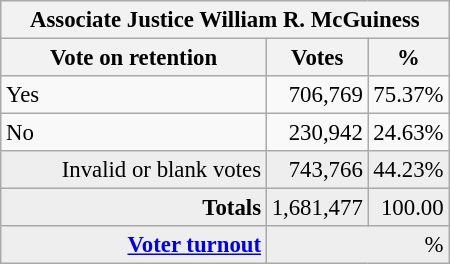<table class="wikitable" style="font-size: 95%;">
<tr style="background-color:#E9E9E9">
<th colspan=7>Associate Justice William R. McGuiness</th>
</tr>
<tr style="background-color:#E9E9E9">
<th style="width: 170px">Vote on retention</th>
<th style="width: 50px">Votes</th>
<th style="width: 40px">%</th>
</tr>
<tr>
<td>Yes</td>
<td align="right">706,769</td>
<td align="right">75.37%</td>
</tr>
<tr>
<td>No</td>
<td align="right">230,942</td>
<td align="right">24.63%</td>
</tr>
<tr style="background-color:#EEEEEE">
<td align="right">Invalid or blank votes</td>
<td align="right">743,766</td>
<td align="right">44.23%</td>
</tr>
<tr style="background-color:#EEEEEE">
<td colspan="1" align="right"><strong>Totals</strong></td>
<td align="right">1,681,477</td>
<td align="right">100.00</td>
</tr>
<tr style="background-color:#EEEEEE">
<td align="right"><strong><a href='#'>Voter turnout</a></strong></td>
<td colspan="2" align="right">%</td>
</tr>
</table>
